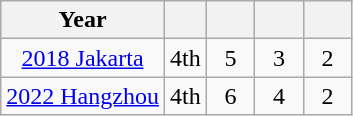<table class = "wikitable" style = "text-align: center;">
<tr>
<th>Year</th>
<th></th>
<th width = 25px></th>
<th width = 25px></th>
<th width = 25px></th>
</tr>
<tr>
<td> <a href='#'> 2018 Jakarta</a></td>
<td>4th</td>
<td>5</td>
<td>3</td>
<td>2</td>
</tr>
<tr>
<td> <a href='#'> 2022 Hangzhou</a></td>
<td>4th</td>
<td>6</td>
<td>4</td>
<td>2</td>
</tr>
</table>
